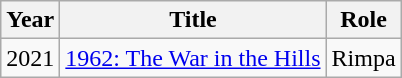<table class="wikitable">
<tr>
<th>Year</th>
<th>Title</th>
<th>Role</th>
</tr>
<tr>
<td>2021</td>
<td><a href='#'>1962: The War in the Hills</a></td>
<td>Rimpa</td>
</tr>
</table>
